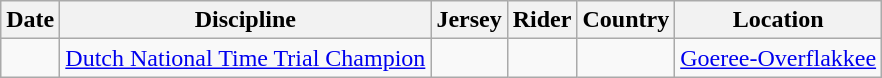<table class="wikitable">
<tr>
<th>Date</th>
<th>Discipline</th>
<th>Jersey</th>
<th>Rider</th>
<th>Country</th>
<th>Location</th>
</tr>
<tr>
<td></td>
<td><a href='#'>Dutch National Time Trial Champion</a></td>
<td></td>
<td></td>
<td></td>
<td><a href='#'>Goeree-Overflakkee</a></td>
</tr>
</table>
